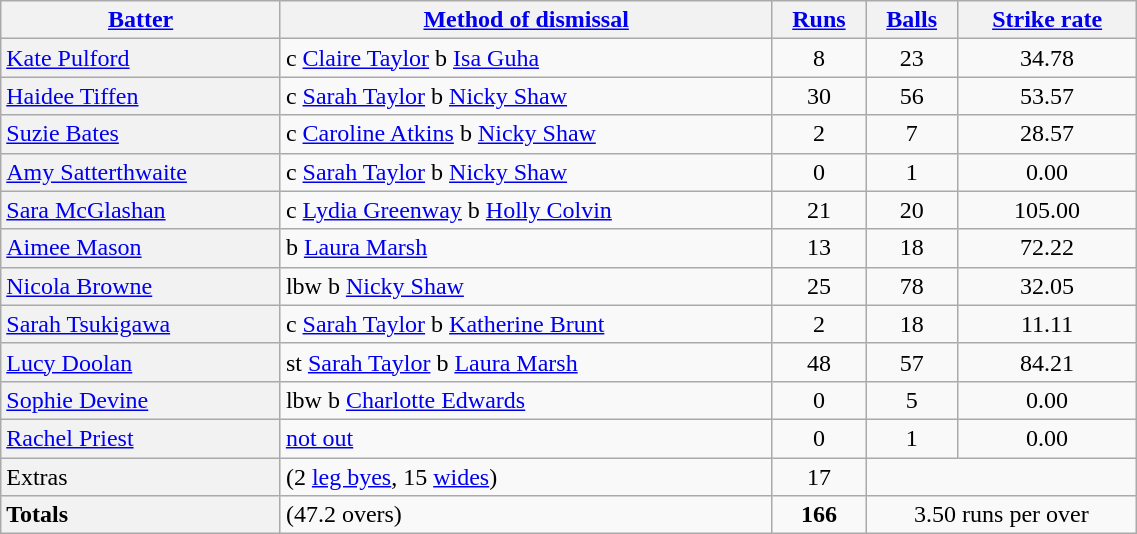<table style="text-align:center; width: 60%;" class=wikitable>
<tr>
<th scope="col"><a href='#'>Batter</a></th>
<th scope="col"><a href='#'>Method of dismissal</a></th>
<th scope="col"><a href='#'>Runs</a></th>
<th scope="col"><a href='#'>Balls</a></th>
<th scope="col"><a href='#'>Strike rate</a></th>
</tr>
<tr>
<th scope="row" style="font-weight: normal; text-align: left;"><a href='#'>Kate Pulford</a></th>
<td style=" text-align: left;">c <a href='#'>Claire Taylor</a> b <a href='#'>Isa Guha</a></td>
<td>8</td>
<td>23</td>
<td>34.78</td>
</tr>
<tr>
<th scope="row" style="font-weight: normal; text-align: left;"><a href='#'>Haidee Tiffen</a> </th>
<td style=" text-align: left;">c <a href='#'>Sarah Taylor</a>  b <a href='#'>Nicky Shaw</a></td>
<td>30</td>
<td>56</td>
<td>53.57</td>
</tr>
<tr>
<th scope="row" style="font-weight: normal; text-align: left;"><a href='#'>Suzie Bates</a></th>
<td style=" text-align: left;">c <a href='#'>Caroline Atkins</a> b <a href='#'>Nicky Shaw</a></td>
<td>2</td>
<td>7</td>
<td>28.57</td>
</tr>
<tr>
<th scope="row" style="font-weight: normal; text-align: left;"><a href='#'>Amy Satterthwaite</a></th>
<td style=" text-align: left;">c <a href='#'>Sarah Taylor</a>  b <a href='#'>Nicky Shaw</a></td>
<td>0</td>
<td>1</td>
<td>0.00</td>
</tr>
<tr>
<th scope="row" style="font-weight: normal; text-align: left;"><a href='#'>Sara McGlashan</a></th>
<td style=" text-align: left;">c <a href='#'>Lydia Greenway</a> b <a href='#'>Holly Colvin</a></td>
<td>21</td>
<td>20</td>
<td>105.00</td>
</tr>
<tr>
<th scope="row" style="font-weight: normal; text-align: left;"><a href='#'>Aimee Mason</a></th>
<td style=" text-align: left;">b <a href='#'>Laura Marsh</a></td>
<td>13</td>
<td>18</td>
<td>72.22</td>
</tr>
<tr>
<th scope="row" style="font-weight: normal; text-align: left;"><a href='#'>Nicola Browne</a></th>
<td style=" text-align: left;">lbw b <a href='#'>Nicky Shaw</a></td>
<td>25</td>
<td>78</td>
<td>32.05</td>
</tr>
<tr>
<th scope="row" style="font-weight: normal; text-align: left;"><a href='#'>Sarah Tsukigawa</a></th>
<td style=" text-align: left;">c <a href='#'>Sarah Taylor</a>  b <a href='#'>Katherine Brunt</a></td>
<td>2</td>
<td>18</td>
<td>11.11</td>
</tr>
<tr>
<th scope="row" style="font-weight: normal; text-align: left;"><a href='#'>Lucy Doolan</a></th>
<td style=" text-align: left;">st <a href='#'>Sarah Taylor</a>  b <a href='#'>Laura Marsh</a></td>
<td>48</td>
<td>57</td>
<td>84.21</td>
</tr>
<tr>
<th scope="row" style="font-weight: normal; text-align: left;"><a href='#'>Sophie Devine</a></th>
<td style=" text-align: left;">lbw b <a href='#'>Charlotte Edwards</a></td>
<td>0</td>
<td>5</td>
<td>0.00</td>
</tr>
<tr>
<th scope="row" style="font-weight: normal; text-align: left;"><a href='#'>Rachel Priest</a> </th>
<td style=" text-align: left;"><a href='#'>not out</a></td>
<td>0</td>
<td>1</td>
<td>0.00</td>
</tr>
<tr>
<th scope="row" style="font-weight: normal; text-align: left;">Extras</th>
<td style=" text-align: left;">(2 <a href='#'>leg byes</a>, 15 <a href='#'>wides</a>)</td>
<td>17</td>
<td colspan="2"></td>
</tr>
<tr>
<th scope="row" style="font-weight: normal; text-align: left;"><strong>Totals</strong></th>
<td style=" text-align: left;">(47.2 overs)</td>
<td><strong>166</strong></td>
<td colspan="2">3.50 runs per over</td>
</tr>
</table>
